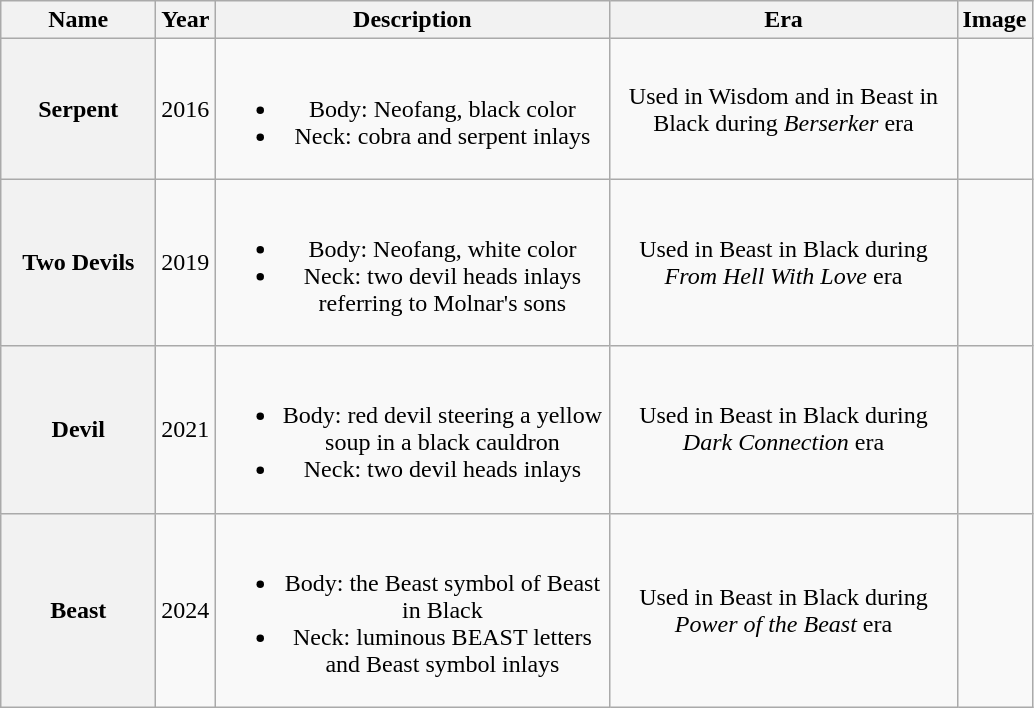<table class="wikitable" style="text-align: center;">
<tr>
<th scope="col" style="width:6em;">Name</th>
<th scope="col">Year</th>
<th scope="col" style="width:16em;">Description</th>
<th scope="col" style="width:14em;">Era</th>
<th scope="col">Image</th>
</tr>
<tr>
<th scope="row">Serpent </th>
<td>2016</td>
<td><br><ul><li>Body: Neofang, black color</li><li>Neck: cobra and serpent inlays</li></ul></td>
<td>Used in Wisdom and in Beast in Black during <em>Berserker</em> era</td>
<td></td>
</tr>
<tr>
<th scope="row">Two Devils </th>
<td>2019</td>
<td><br><ul><li>Body: Neofang, white color</li><li>Neck: two devil heads inlays referring to Molnar's sons</li></ul></td>
<td>Used in Beast in Black during <em>From Hell With Love</em> era</td>
<td></td>
</tr>
<tr>
<th scope="row">Devil </th>
<td>2021</td>
<td><br><ul><li>Body: red devil steering a yellow soup in a black cauldron</li><li>Neck: two devil heads inlays</li></ul></td>
<td>Used in Beast in Black during <em>Dark Connection</em> era</td>
<td></td>
</tr>
<tr>
<th scope="row">Beast </th>
<td>2024</td>
<td><br><ul><li>Body: the Beast symbol of Beast in Black</li><li>Neck: luminous BEAST letters and Beast symbol inlays</li></ul></td>
<td>Used in Beast in Black during <em>Power of the Beast</em> era</td>
<td></td>
</tr>
</table>
